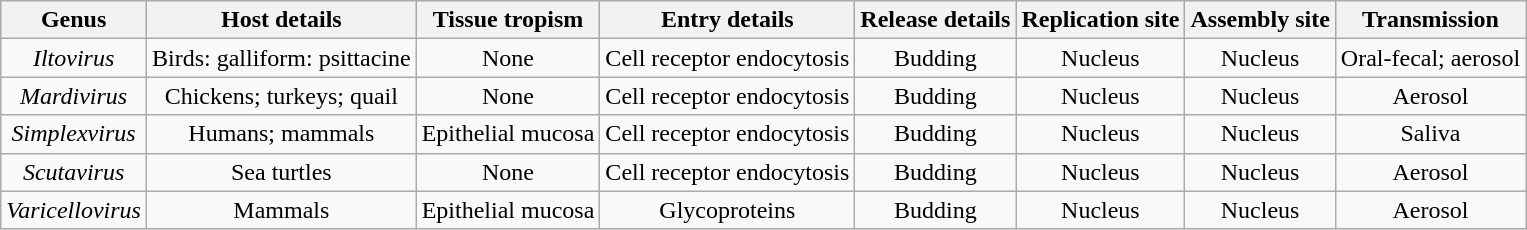<table class="wikitable sortable" style="text-align:center">
<tr>
<th>Genus</th>
<th>Host details</th>
<th>Tissue tropism</th>
<th>Entry details</th>
<th>Release details</th>
<th>Replication site</th>
<th>Assembly site</th>
<th>Transmission</th>
</tr>
<tr>
<td><em>Iltovirus</em></td>
<td>Birds: galliform: psittacine</td>
<td>None</td>
<td>Cell receptor endocytosis</td>
<td>Budding</td>
<td>Nucleus</td>
<td>Nucleus</td>
<td>Oral-fecal; aerosol</td>
</tr>
<tr>
<td><em>Mardivirus</em></td>
<td>Chickens; turkeys; quail</td>
<td>None</td>
<td>Cell receptor endocytosis</td>
<td>Budding</td>
<td>Nucleus</td>
<td>Nucleus</td>
<td>Aerosol</td>
</tr>
<tr>
<td><em>Simplexvirus</em></td>
<td>Humans; mammals</td>
<td>Epithelial mucosa</td>
<td>Cell receptor endocytosis</td>
<td>Budding</td>
<td>Nucleus</td>
<td>Nucleus</td>
<td>Saliva</td>
</tr>
<tr>
<td><em>Scutavirus</em></td>
<td>Sea turtles</td>
<td>None</td>
<td>Cell receptor endocytosis</td>
<td>Budding</td>
<td>Nucleus</td>
<td>Nucleus</td>
<td>Aerosol</td>
</tr>
<tr>
<td><em>Varicellovirus</em></td>
<td>Mammals</td>
<td>Epithelial mucosa</td>
<td>Glycoproteins</td>
<td>Budding</td>
<td>Nucleus</td>
<td>Nucleus</td>
<td>Aerosol</td>
</tr>
</table>
